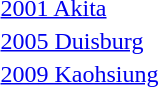<table>
<tr>
<td><a href='#'>2001 Akita</a></td>
<td></td>
<td></td>
<td></td>
</tr>
<tr>
<td><a href='#'>2005 Duisburg</a></td>
<td></td>
<td></td>
<td></td>
</tr>
<tr>
<td><a href='#'>2009 Kaohsiung</a></td>
<td></td>
<td></td>
<td></td>
</tr>
</table>
